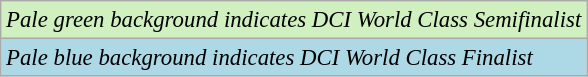<table class="wikitable" style="font-size:95%;">
<tr>
<td style="background-color:#d0f0c0"><em>Pale green background indicates DCI World Class Semifinalist</em></td>
</tr>
<tr>
<td style="background-color:#add8e6"><em>Pale blue background indicates DCI World Class Finalist</em></td>
</tr>
</table>
